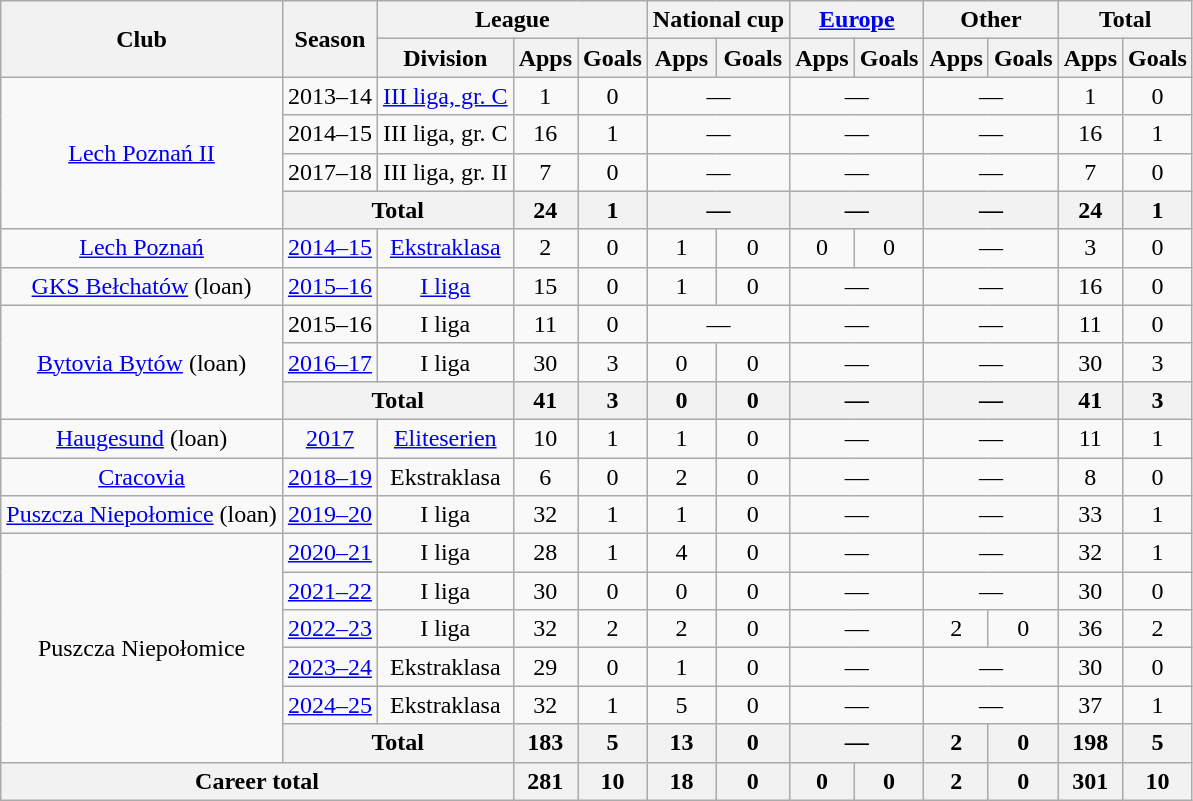<table class="wikitable" style="text-align: center;">
<tr>
<th rowspan="2">Club</th>
<th rowspan="2">Season</th>
<th colspan="3">League</th>
<th colspan="2">National cup</th>
<th colspan="2"><a href='#'>Europe</a></th>
<th colspan="2">Other</th>
<th colspan="2">Total</th>
</tr>
<tr>
<th>Division</th>
<th>Apps</th>
<th>Goals</th>
<th>Apps</th>
<th>Goals</th>
<th>Apps</th>
<th>Goals</th>
<th>Apps</th>
<th>Goals</th>
<th>Apps</th>
<th>Goals</th>
</tr>
<tr>
<td rowspan="4"><a href='#'>Lech Poznań II</a></td>
<td>2013–14</td>
<td><a href='#'>III liga, gr. C</a></td>
<td>1</td>
<td>0</td>
<td colspan="2">—</td>
<td colspan="2">—</td>
<td colspan="2">—</td>
<td>1</td>
<td>0</td>
</tr>
<tr>
<td>2014–15</td>
<td>III liga, gr. C</td>
<td>16</td>
<td>1</td>
<td colspan="2">—</td>
<td colspan="2">—</td>
<td colspan="2">—</td>
<td>16</td>
<td>1</td>
</tr>
<tr>
<td>2017–18</td>
<td>III liga, gr. II</td>
<td>7</td>
<td>0</td>
<td colspan="2">—</td>
<td colspan="2">—</td>
<td colspan="2">—</td>
<td>7</td>
<td>0</td>
</tr>
<tr>
<th colspan="2">Total</th>
<th>24</th>
<th>1</th>
<th colspan="2">—</th>
<th colspan="2">—</th>
<th colspan="2">—</th>
<th>24</th>
<th>1</th>
</tr>
<tr>
<td><a href='#'>Lech Poznań</a></td>
<td><a href='#'>2014–15</a></td>
<td><a href='#'>Ekstraklasa</a></td>
<td>2</td>
<td>0</td>
<td>1</td>
<td>0</td>
<td>0</td>
<td>0</td>
<td colspan="2">—</td>
<td>3</td>
<td>0</td>
</tr>
<tr>
<td><a href='#'>GKS Bełchatów</a> (loan)</td>
<td><a href='#'>2015–16</a></td>
<td><a href='#'>I liga</a></td>
<td>15</td>
<td>0</td>
<td>1</td>
<td>0</td>
<td colspan="2">—</td>
<td colspan="2">—</td>
<td>16</td>
<td>0</td>
</tr>
<tr>
<td rowspan="3"><a href='#'>Bytovia Bytów</a> (loan)</td>
<td>2015–16</td>
<td>I liga</td>
<td>11</td>
<td>0</td>
<td colspan="2">—</td>
<td colspan="2">—</td>
<td colspan="2">—</td>
<td>11</td>
<td>0</td>
</tr>
<tr>
<td><a href='#'>2016–17</a></td>
<td>I liga</td>
<td>30</td>
<td>3</td>
<td>0</td>
<td>0</td>
<td colspan="2">—</td>
<td colspan="2">—</td>
<td>30</td>
<td>3</td>
</tr>
<tr>
<th colspan="2">Total</th>
<th>41</th>
<th>3</th>
<th>0</th>
<th>0</th>
<th colspan="2">—</th>
<th colspan="2">—</th>
<th>41</th>
<th>3</th>
</tr>
<tr>
<td><a href='#'>Haugesund</a> (loan)</td>
<td><a href='#'>2017</a></td>
<td><a href='#'>Eliteserien</a></td>
<td>10</td>
<td>1</td>
<td>1</td>
<td>0</td>
<td colspan="2">—</td>
<td colspan="2">—</td>
<td>11</td>
<td>1</td>
</tr>
<tr>
<td><a href='#'>Cracovia</a></td>
<td><a href='#'>2018–19</a></td>
<td>Ekstraklasa</td>
<td>6</td>
<td>0</td>
<td>2</td>
<td>0</td>
<td colspan="2">—</td>
<td colspan="2">—</td>
<td>8</td>
<td>0</td>
</tr>
<tr>
<td><a href='#'>Puszcza Niepołomice</a> (loan)</td>
<td><a href='#'>2019–20</a></td>
<td>I liga</td>
<td>32</td>
<td>1</td>
<td>1</td>
<td>0</td>
<td colspan="2">—</td>
<td colspan="2">—</td>
<td>33</td>
<td>1</td>
</tr>
<tr>
<td rowspan="6">Puszcza Niepołomice</td>
<td><a href='#'>2020–21</a></td>
<td>I liga</td>
<td>28</td>
<td>1</td>
<td>4</td>
<td>0</td>
<td colspan="2">—</td>
<td colspan="2">—</td>
<td>32</td>
<td>1</td>
</tr>
<tr>
<td><a href='#'>2021–22</a></td>
<td>I liga</td>
<td>30</td>
<td>0</td>
<td>0</td>
<td>0</td>
<td colspan="2">—</td>
<td colspan="2">—</td>
<td>30</td>
<td>0</td>
</tr>
<tr>
<td><a href='#'>2022–23</a></td>
<td>I liga</td>
<td>32</td>
<td>2</td>
<td>2</td>
<td>0</td>
<td colspan="2">—</td>
<td>2</td>
<td>0</td>
<td>36</td>
<td>2</td>
</tr>
<tr>
<td><a href='#'>2023–24</a></td>
<td>Ekstraklasa</td>
<td>29</td>
<td>0</td>
<td>1</td>
<td>0</td>
<td colspan="2">—</td>
<td colspan="2">—</td>
<td>30</td>
<td>0</td>
</tr>
<tr>
<td><a href='#'>2024–25</a></td>
<td>Ekstraklasa</td>
<td>32</td>
<td>1</td>
<td>5</td>
<td>0</td>
<td colspan="2">—</td>
<td colspan="2">—</td>
<td>37</td>
<td>1</td>
</tr>
<tr>
<th colspan="2">Total</th>
<th>183</th>
<th>5</th>
<th>13</th>
<th>0</th>
<th colspan="2">—</th>
<th>2</th>
<th>0</th>
<th>198</th>
<th>5</th>
</tr>
<tr>
<th colspan="3">Career total</th>
<th>281</th>
<th>10</th>
<th>18</th>
<th>0</th>
<th>0</th>
<th>0</th>
<th>2</th>
<th>0</th>
<th>301</th>
<th>10</th>
</tr>
</table>
